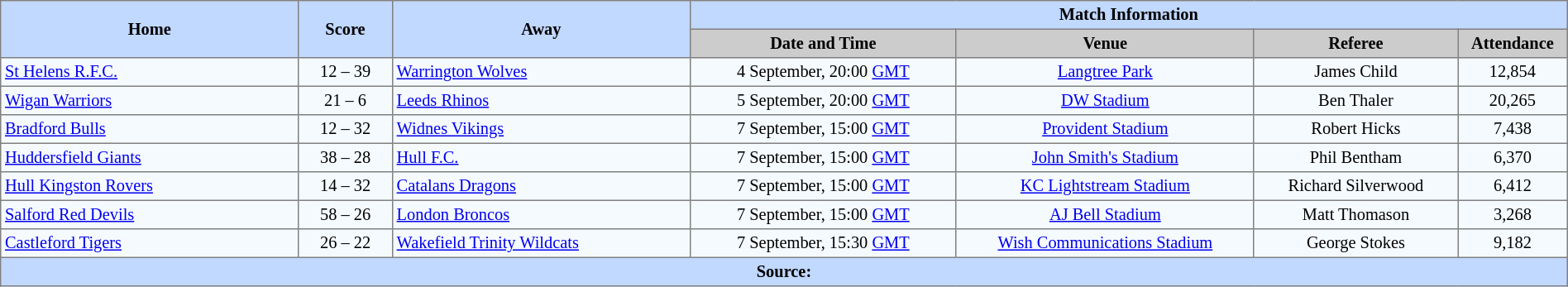<table border="1" cellpadding="3" cellspacing="0" style="border-collapse:collapse; font-size:85%; text-align:center; width:100%">
<tr style="background:#c1d8ff;">
<th rowspan="2" style="width:19%;">Home</th>
<th rowspan="2" style="width:6%;">Score</th>
<th rowspan="2" style="width:19%;">Away</th>
<th colspan=6>Match Information</th>
</tr>
<tr style="background:#ccc;">
<th width=17%>Date and Time</th>
<th width=19%>Venue</th>
<th width=13%>Referee</th>
<th width=7%>Attendance</th>
</tr>
<tr style="background:#f5faff;">
<td align=left> <a href='#'>St Helens R.F.C.</a></td>
<td>12 – 39</td>
<td align=left> <a href='#'>Warrington Wolves</a></td>
<td>4 September, 20:00 <a href='#'>GMT</a></td>
<td><a href='#'>Langtree Park</a></td>
<td>James Child</td>
<td>12,854</td>
</tr>
<tr style="background:#f5faff;">
<td align=left> <a href='#'>Wigan Warriors</a></td>
<td>21 – 6</td>
<td align=left> <a href='#'>Leeds Rhinos</a></td>
<td>5 September, 20:00 <a href='#'>GMT</a></td>
<td><a href='#'>DW Stadium</a></td>
<td>Ben Thaler</td>
<td>20,265</td>
</tr>
<tr style="background:#f5faff;">
<td align=left> <a href='#'>Bradford Bulls</a></td>
<td>12 – 32</td>
<td align=left> <a href='#'>Widnes Vikings</a></td>
<td>7 September, 15:00 <a href='#'>GMT</a></td>
<td><a href='#'>Provident Stadium</a></td>
<td>Robert Hicks</td>
<td>7,438</td>
</tr>
<tr style="background:#f5faff;">
<td align=left> <a href='#'>Huddersfield Giants</a></td>
<td>38 – 28</td>
<td align=left> <a href='#'>Hull F.C.</a></td>
<td>7 September, 15:00 <a href='#'>GMT</a></td>
<td><a href='#'>John Smith's Stadium</a></td>
<td>Phil Bentham</td>
<td>6,370</td>
</tr>
<tr style="background:#f5faff;">
<td align=left> <a href='#'>Hull Kingston Rovers</a></td>
<td>14 – 32</td>
<td align=left>  <a href='#'>Catalans Dragons</a></td>
<td>7 September, 15:00 <a href='#'>GMT</a></td>
<td><a href='#'>KC Lightstream Stadium</a></td>
<td>Richard Silverwood</td>
<td>6,412</td>
</tr>
<tr style="background:#f5faff;">
<td align=left> <a href='#'>Salford Red Devils</a></td>
<td>58 – 26</td>
<td align=left> <a href='#'>London Broncos</a></td>
<td>7 September, 15:00 <a href='#'>GMT</a></td>
<td><a href='#'>AJ Bell Stadium</a></td>
<td>Matt Thomason</td>
<td>3,268</td>
</tr>
<tr style="background:#f5faff;">
<td align=left> <a href='#'>Castleford Tigers</a></td>
<td>26 – 22</td>
<td align=left> <a href='#'>Wakefield Trinity Wildcats</a></td>
<td>7 September, 15:30 <a href='#'>GMT</a></td>
<td><a href='#'>Wish Communications Stadium</a></td>
<td>George Stokes</td>
<td>9,182</td>
</tr>
<tr style="background:#c1d8ff;">
<th colspan=12>Source:</th>
</tr>
</table>
